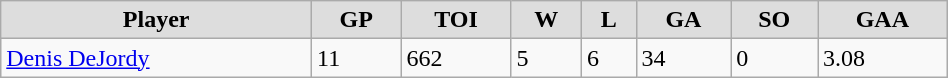<table class="wikitable" width="50%">
<tr align="center"  bgcolor="#dddddd">
<td><strong>Player</strong></td>
<td><strong>GP</strong></td>
<td><strong>TOI</strong></td>
<td><strong>W</strong></td>
<td><strong>L</strong></td>
<td><strong>GA</strong></td>
<td><strong>SO</strong></td>
<td><strong>GAA</strong></td>
</tr>
<tr>
<td><a href='#'>Denis DeJordy</a></td>
<td>11</td>
<td>662</td>
<td>5</td>
<td>6</td>
<td>34</td>
<td>0</td>
<td>3.08</td>
</tr>
</table>
